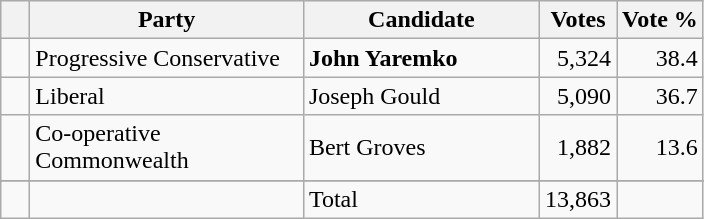<table class="wikitable">
<tr>
<th></th>
<th scope="col" width="175">Party</th>
<th scope="col" width="150">Candidate</th>
<th>Votes</th>
<th>Vote %</th>
</tr>
<tr>
<td>   </td>
<td>Progressive Conservative</td>
<td><strong>John Yaremko</strong></td>
<td align=right>5,324</td>
<td align=right>38.4</td>
</tr>
<tr>
<td>   </td>
<td>Liberal</td>
<td>Joseph Gould</td>
<td align=right>5,090</td>
<td align=right>36.7</td>
</tr>
<tr>
<td>   </td>
<td>Co-operative Commonwealth</td>
<td>Bert Groves</td>
<td align=right>1,882</td>
<td align=right>13.6</td>
</tr>
<tr>
</tr>
<tr>
<td></td>
<td></td>
<td>Total</td>
<td align=right>13,863</td>
<td></td>
</tr>
</table>
